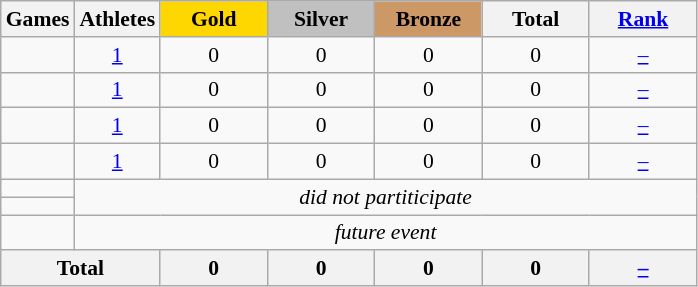<table class="wikitable" style="text-align:center; font-size:90%;">
<tr>
<th>Games</th>
<th>Athletes</th>
<td style="background:gold; width:4.5em; font-weight:bold;">Gold</td>
<td style="background:silver; width:4.5em; font-weight:bold;">Silver</td>
<td style="background:#c96; width:4.5em; font-weight:bold;">Bronze</td>
<th style="width:4.5em; font-weight:bold;">Total</th>
<th style="width:4.5em; font-weight:bold;"><a href='#'>Rank</a></th>
</tr>
<tr>
<td align=left></td>
<td><a href='#'>1</a></td>
<td>0</td>
<td>0</td>
<td>0</td>
<td>0</td>
<td><a href='#'>–</a></td>
</tr>
<tr>
<td align=left></td>
<td><a href='#'>1</a></td>
<td>0</td>
<td>0</td>
<td>0</td>
<td>0</td>
<td><a href='#'>–</a></td>
</tr>
<tr>
<td align=left></td>
<td><a href='#'>1</a></td>
<td>0</td>
<td>0</td>
<td>0</td>
<td>0</td>
<td><a href='#'>–</a></td>
</tr>
<tr>
<td align=left></td>
<td><a href='#'>1</a></td>
<td>0</td>
<td>0</td>
<td>0</td>
<td>0</td>
<td><a href='#'>–</a></td>
</tr>
<tr>
<td align=left></td>
<td colspan=6; rowspan=2><em>did not partiticipate</em></td>
</tr>
<tr>
<td align=left></td>
</tr>
<tr>
<td align=left></td>
<td colspan=6><em>future event</em></td>
</tr>
<tr>
<th colspan=2>Total</th>
<th>0</th>
<th>0</th>
<th>0</th>
<th>0</th>
<th><a href='#'>–</a></th>
</tr>
</table>
